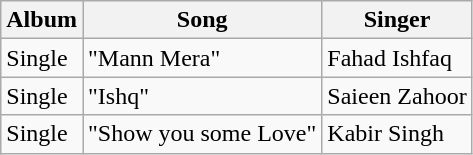<table class="wikitable">
<tr>
<th>Album</th>
<th>Song</th>
<th>Singer</th>
</tr>
<tr>
<td>Single</td>
<td>"Mann Mera"</td>
<td>Fahad Ishfaq</td>
</tr>
<tr>
<td>Single</td>
<td>"Ishq" </td>
<td>Saieen Zahoor</td>
</tr>
<tr>
<td>Single</td>
<td>"Show you some Love" </td>
<td>Kabir Singh</td>
</tr>
</table>
